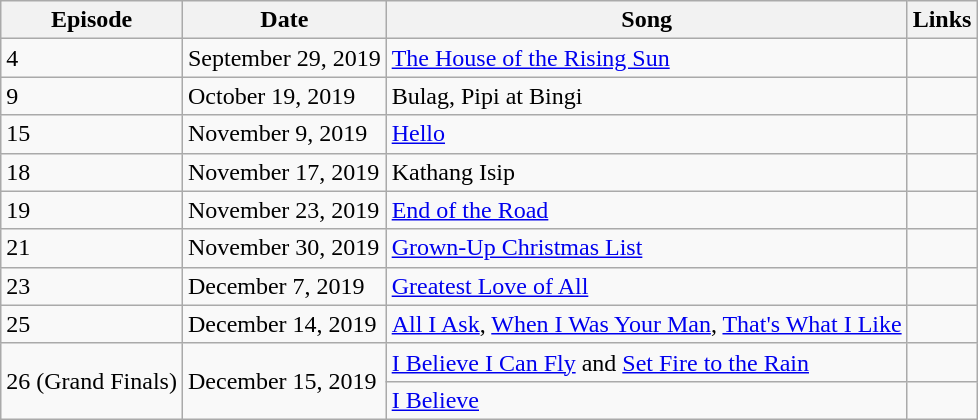<table class="wikitable">
<tr>
<th>Episode</th>
<th>Date</th>
<th>Song</th>
<th>Links</th>
</tr>
<tr>
<td>4</td>
<td>September 29, 2019</td>
<td><a href='#'>The House of the Rising Sun</a></td>
<td></td>
</tr>
<tr>
<td>9</td>
<td>October 19, 2019</td>
<td>Bulag, Pipi at Bingi</td>
<td></td>
</tr>
<tr>
<td>15</td>
<td>November 9, 2019</td>
<td><a href='#'>Hello</a></td>
<td></td>
</tr>
<tr>
<td>18</td>
<td>November 17, 2019</td>
<td>Kathang Isip</td>
<td></td>
</tr>
<tr>
<td>19</td>
<td>November 23, 2019</td>
<td><a href='#'>End of the Road</a></td>
<td></td>
</tr>
<tr>
<td>21</td>
<td>November 30, 2019</td>
<td><a href='#'>Grown-Up Christmas List</a></td>
<td></td>
</tr>
<tr>
<td>23</td>
<td>December 7, 2019</td>
<td><a href='#'>Greatest Love of All</a></td>
<td></td>
</tr>
<tr>
<td>25</td>
<td>December 14, 2019</td>
<td><a href='#'>All I Ask</a>, <a href='#'>When I Was Your Man</a>, <a href='#'>That's What I Like</a></td>
<td></td>
</tr>
<tr>
<td rowspan="2">26 (Grand Finals)</td>
<td rowspan="2">December 15, 2019</td>
<td><a href='#'>I Believe I Can Fly</a> and <a href='#'>Set Fire to the Rain</a></td>
<td></td>
</tr>
<tr>
<td><a href='#'>I Believe</a></td>
<td></td>
</tr>
</table>
